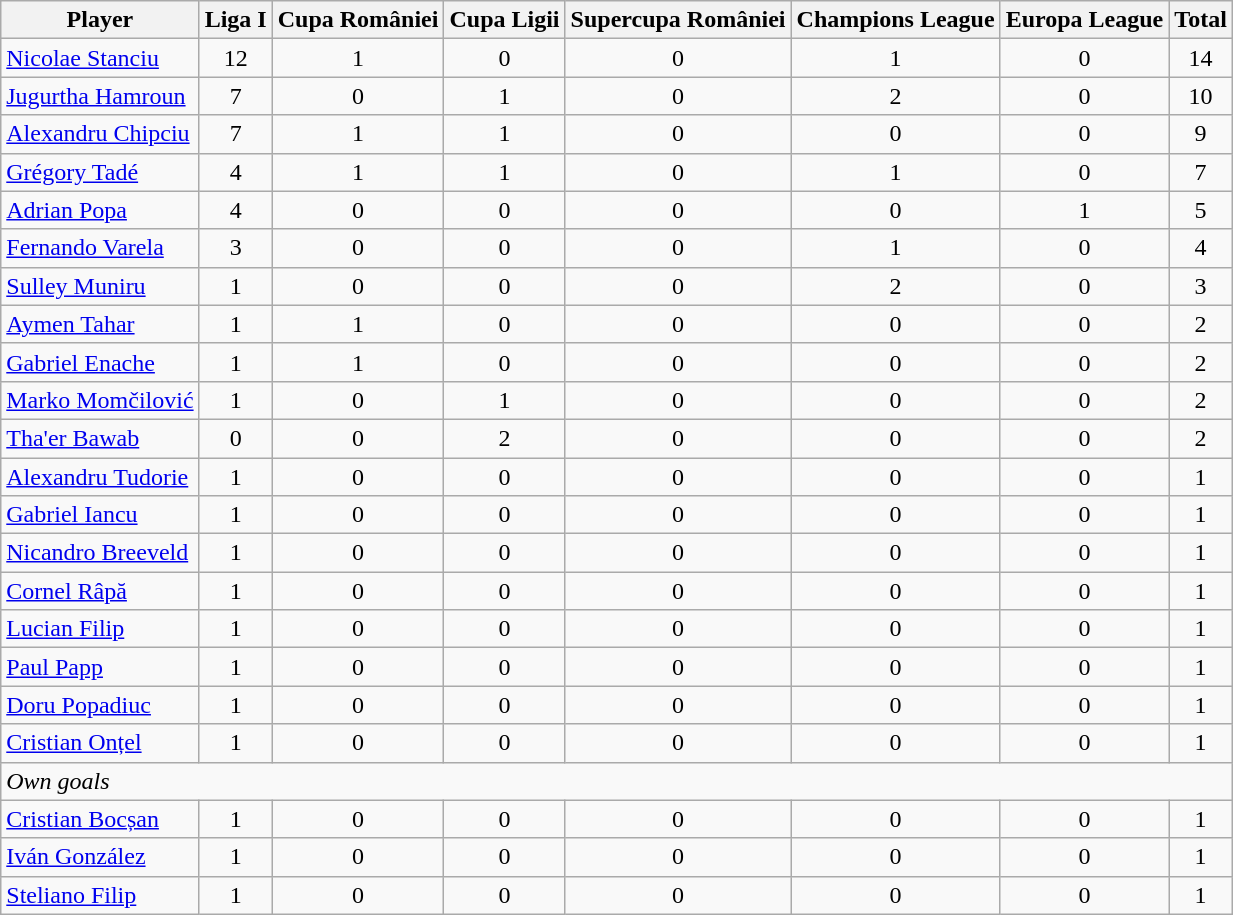<table class="wikitable sortable">
<tr>
<th>Player</th>
<th>Liga I</th>
<th>Cupa României</th>
<th>Cupa Ligii</th>
<th>Supercupa României</th>
<th>Champions League</th>
<th>Europa League</th>
<th>Total</th>
</tr>
<tr>
<td style="text-align:left;"> <a href='#'>Nicolae Stanciu</a></td>
<td align=center>12</td>
<td align=center>1</td>
<td align=center>0</td>
<td align=center>0</td>
<td align=center>1</td>
<td align=center>0</td>
<td align=center>14</td>
</tr>
<tr>
<td style="text-align:left;"> <a href='#'>Jugurtha Hamroun</a></td>
<td align=center>7</td>
<td align=center>0</td>
<td align=center>1</td>
<td align=center>0</td>
<td align=center>2</td>
<td align=center>0</td>
<td align=center>10</td>
</tr>
<tr>
<td style="text-align:left;"> <a href='#'>Alexandru Chipciu</a></td>
<td align=center>7</td>
<td align=center>1</td>
<td align=center>1</td>
<td align=center>0</td>
<td align=center>0</td>
<td align=center>0</td>
<td align=center>9</td>
</tr>
<tr>
<td style="text-align:left;"> <a href='#'>Grégory Tadé</a></td>
<td align=center>4</td>
<td align=center>1</td>
<td align=center>1</td>
<td align=center>0</td>
<td align=center>1</td>
<td align=center>0</td>
<td align=center>7</td>
</tr>
<tr>
<td style="text-align:left;"> <a href='#'>Adrian Popa</a></td>
<td align=center>4</td>
<td align=center>0</td>
<td align=center>0</td>
<td align=center>0</td>
<td align=center>0</td>
<td align=center>1</td>
<td align=center>5</td>
</tr>
<tr>
<td style="text-align:left;"> <a href='#'>Fernando Varela</a></td>
<td align=center>3</td>
<td align=center>0</td>
<td align=center>0</td>
<td align=center>0</td>
<td align=center>1</td>
<td align=center>0</td>
<td align=center>4</td>
</tr>
<tr>
<td style="text-align:left;"> <a href='#'>Sulley Muniru</a></td>
<td align=center>1</td>
<td align=center>0</td>
<td align=center>0</td>
<td align=center>0</td>
<td align=center>2</td>
<td align=center>0</td>
<td align=center>3</td>
</tr>
<tr>
<td style="text-align:left;"> <a href='#'>Aymen Tahar</a></td>
<td align=center>1</td>
<td align=center>1</td>
<td align=center>0</td>
<td align=center>0</td>
<td align=center>0</td>
<td align=center>0</td>
<td align=center>2</td>
</tr>
<tr>
<td style="text-align:left;"> <a href='#'>Gabriel Enache</a></td>
<td align=center>1</td>
<td align=center>1</td>
<td align=center>0</td>
<td align=center>0</td>
<td align=center>0</td>
<td align=center>0</td>
<td align=center>2</td>
</tr>
<tr>
<td style="text-align:left;"> <a href='#'>Marko Momčilović</a></td>
<td align=center>1</td>
<td align=center>0</td>
<td align=center>1</td>
<td align=center>0</td>
<td align=center>0</td>
<td align=center>0</td>
<td align=center>2</td>
</tr>
<tr>
<td style="text-align:left;"> <a href='#'>Tha'er Bawab</a></td>
<td align=center>0</td>
<td align=center>0</td>
<td align=center>2</td>
<td align=center>0</td>
<td align=center>0</td>
<td align=center>0</td>
<td align=center>2</td>
</tr>
<tr>
<td style="text-align:left;"> <a href='#'>Alexandru Tudorie</a></td>
<td align=center>1</td>
<td align=center>0</td>
<td align=center>0</td>
<td align=center>0</td>
<td align=center>0</td>
<td align=center>0</td>
<td align=center>1</td>
</tr>
<tr>
<td style="text-align:left;"> <a href='#'>Gabriel Iancu</a></td>
<td align=center>1</td>
<td align=center>0</td>
<td align=center>0</td>
<td align=center>0</td>
<td align=center>0</td>
<td align=center>0</td>
<td align=center>1</td>
</tr>
<tr>
<td style="text-align:left;"> <a href='#'>Nicandro Breeveld</a></td>
<td align=center>1</td>
<td align=center>0</td>
<td align=center>0</td>
<td align=center>0</td>
<td align=center>0</td>
<td align=center>0</td>
<td align=center>1</td>
</tr>
<tr>
<td style="text-align:left;"> <a href='#'>Cornel Râpă</a></td>
<td align=center>1</td>
<td align=center>0</td>
<td align=center>0</td>
<td align=center>0</td>
<td align=center>0</td>
<td align=center>0</td>
<td align=center>1</td>
</tr>
<tr>
<td style="text-align:left;"> <a href='#'>Lucian Filip</a></td>
<td align=center>1</td>
<td align=center>0</td>
<td align=center>0</td>
<td align=center>0</td>
<td align=center>0</td>
<td align=center>0</td>
<td align=center>1</td>
</tr>
<tr>
<td style="text-align:left;"> <a href='#'>Paul Papp</a></td>
<td align=center>1</td>
<td align=center>0</td>
<td align=center>0</td>
<td align=center>0</td>
<td align=center>0</td>
<td align=center>0</td>
<td align=center>1</td>
</tr>
<tr>
<td style="text-align:left;"> <a href='#'>Doru Popadiuc</a></td>
<td align=center>1</td>
<td align=center>0</td>
<td align=center>0</td>
<td align=center>0</td>
<td align=center>0</td>
<td align=center>0</td>
<td align=center>1</td>
</tr>
<tr>
<td style="text-align:left;"> <a href='#'>Cristian Onțel</a></td>
<td align=center>1</td>
<td align=center>0</td>
<td align=center>0</td>
<td align=center>0</td>
<td align=center>0</td>
<td align=center>0</td>
<td align=center>1</td>
</tr>
<tr>
<td colspan="8"><em>Own goals</em></td>
</tr>
<tr>
<td style="text-align:left;"> <a href='#'>Cristian Bocșan</a></td>
<td align=center>1</td>
<td align=center>0</td>
<td align=center>0</td>
<td align=center>0</td>
<td align=center>0</td>
<td align=center>0</td>
<td align=center>1</td>
</tr>
<tr>
<td style="text-align:left;"> <a href='#'>Iván González</a></td>
<td align=center>1</td>
<td align=center>0</td>
<td align=center>0</td>
<td align=center>0</td>
<td align=center>0</td>
<td align=center>0</td>
<td align=center>1</td>
</tr>
<tr>
<td style="text-align:left;"> <a href='#'>Steliano Filip</a></td>
<td align=center>1</td>
<td align=center>0</td>
<td align=center>0</td>
<td align=center>0</td>
<td align=center>0</td>
<td align=center>0</td>
<td align=center>1</td>
</tr>
</table>
